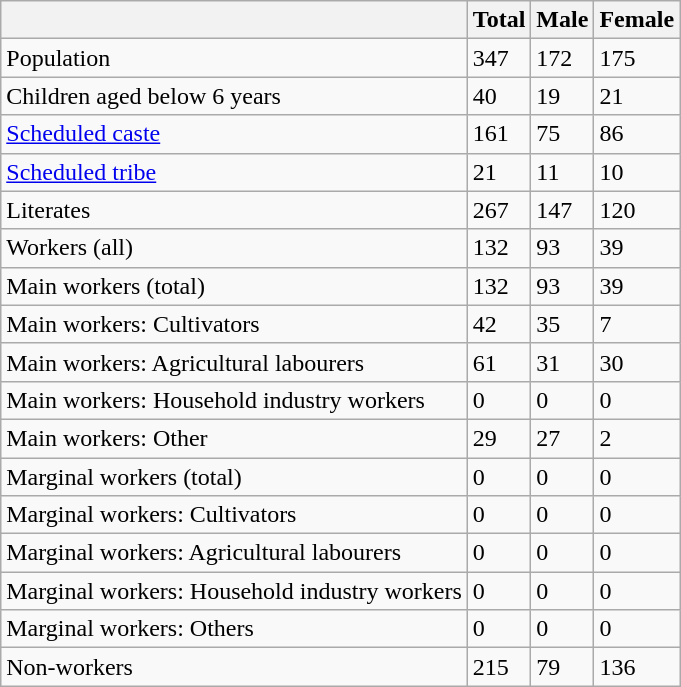<table class="wikitable sortable">
<tr>
<th></th>
<th>Total</th>
<th>Male</th>
<th>Female</th>
</tr>
<tr>
<td>Population</td>
<td>347</td>
<td>172</td>
<td>175</td>
</tr>
<tr>
<td>Children aged below 6 years</td>
<td>40</td>
<td>19</td>
<td>21</td>
</tr>
<tr>
<td><a href='#'>Scheduled caste</a></td>
<td>161</td>
<td>75</td>
<td>86</td>
</tr>
<tr>
<td><a href='#'>Scheduled tribe</a></td>
<td>21</td>
<td>11</td>
<td>10</td>
</tr>
<tr>
<td>Literates</td>
<td>267</td>
<td>147</td>
<td>120</td>
</tr>
<tr>
<td>Workers (all)</td>
<td>132</td>
<td>93</td>
<td>39</td>
</tr>
<tr>
<td>Main workers (total)</td>
<td>132</td>
<td>93</td>
<td>39</td>
</tr>
<tr>
<td>Main workers: Cultivators</td>
<td>42</td>
<td>35</td>
<td>7</td>
</tr>
<tr>
<td>Main workers: Agricultural labourers</td>
<td>61</td>
<td>31</td>
<td>30</td>
</tr>
<tr>
<td>Main workers: Household industry workers</td>
<td>0</td>
<td>0</td>
<td>0</td>
</tr>
<tr>
<td>Main workers: Other</td>
<td>29</td>
<td>27</td>
<td>2</td>
</tr>
<tr>
<td>Marginal workers (total)</td>
<td>0</td>
<td>0</td>
<td>0</td>
</tr>
<tr>
<td>Marginal workers: Cultivators</td>
<td>0</td>
<td>0</td>
<td>0</td>
</tr>
<tr>
<td>Marginal workers: Agricultural labourers</td>
<td>0</td>
<td>0</td>
<td>0</td>
</tr>
<tr>
<td>Marginal workers: Household industry workers</td>
<td>0</td>
<td>0</td>
<td>0</td>
</tr>
<tr>
<td>Marginal workers: Others</td>
<td>0</td>
<td>0</td>
<td>0</td>
</tr>
<tr>
<td>Non-workers</td>
<td>215</td>
<td>79</td>
<td>136</td>
</tr>
</table>
